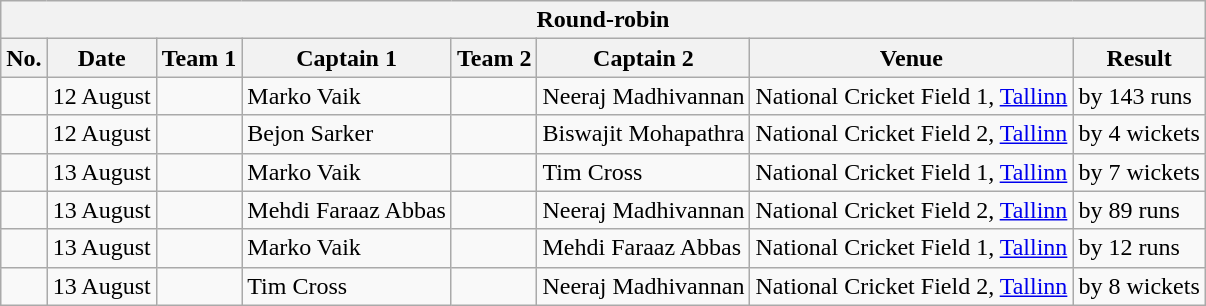<table class="wikitable">
<tr>
<th colspan="9">Round-robin</th>
</tr>
<tr>
<th>No.</th>
<th>Date</th>
<th>Team 1</th>
<th>Captain 1</th>
<th>Team 2</th>
<th>Captain 2</th>
<th>Venue</th>
<th>Result</th>
</tr>
<tr>
<td></td>
<td>12 August</td>
<td></td>
<td>Marko Vaik</td>
<td></td>
<td>Neeraj Madhivannan</td>
<td>National Cricket Field 1, <a href='#'>Tallinn</a></td>
<td> by 143 runs</td>
</tr>
<tr>
<td></td>
<td>12 August</td>
<td></td>
<td>Bejon Sarker</td>
<td></td>
<td>Biswajit Mohapathra</td>
<td>National Cricket Field 2, <a href='#'>Tallinn</a></td>
<td> by 4 wickets</td>
</tr>
<tr>
<td></td>
<td>13 August</td>
<td></td>
<td>Marko Vaik</td>
<td></td>
<td>Tim Cross</td>
<td>National Cricket Field 1, <a href='#'>Tallinn</a></td>
<td> by 7 wickets</td>
</tr>
<tr>
<td></td>
<td>13 August</td>
<td></td>
<td>Mehdi Faraaz Abbas</td>
<td></td>
<td>Neeraj Madhivannan</td>
<td>National Cricket Field 2, <a href='#'>Tallinn</a></td>
<td> by 89 runs</td>
</tr>
<tr>
<td></td>
<td>13 August</td>
<td></td>
<td>Marko Vaik</td>
<td></td>
<td>Mehdi Faraaz Abbas</td>
<td>National Cricket Field 1, <a href='#'>Tallinn</a></td>
<td> by 12 runs</td>
</tr>
<tr>
<td></td>
<td>13 August</td>
<td></td>
<td>Tim Cross</td>
<td></td>
<td>Neeraj Madhivannan</td>
<td>National Cricket Field 2, <a href='#'>Tallinn</a></td>
<td> by 8 wickets</td>
</tr>
</table>
